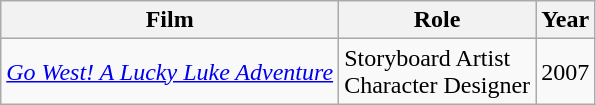<table class="wikitable">
<tr>
<th>Film</th>
<th>Role</th>
<th>Year</th>
</tr>
<tr>
<td><em><a href='#'>Go West! A Lucky Luke Adventure</a></em></td>
<td>Storyboard Artist<br>Character Designer</td>
<td>2007</td>
</tr>
</table>
